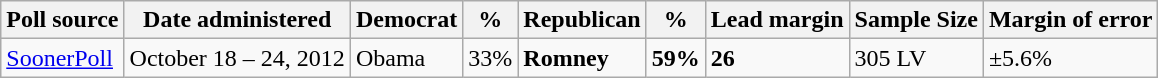<table class="wikitable">
<tr valign=bottom>
<th>Poll source</th>
<th>Date administered</th>
<th>Democrat</th>
<th>%</th>
<th>Republican</th>
<th>%</th>
<th>Lead margin</th>
<th>Sample Size</th>
<th>Margin of error</th>
</tr>
<tr>
<td><a href='#'>SoonerPoll</a></td>
<td>October 18 – 24, 2012</td>
<td>Obama</td>
<td>33%</td>
<td><strong>Romney</strong></td>
<td><strong>59%</strong></td>
<td><strong>26</strong></td>
<td>305 LV</td>
<td>±5.6%</td>
</tr>
</table>
